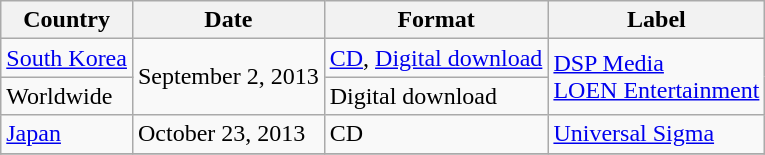<table class="wikitable plainrowheaders">
<tr>
<th scope="col">Country</th>
<th>Date</th>
<th>Format</th>
<th>Label</th>
</tr>
<tr>
<td scope="row" rowspan="1"><a href='#'>South Korea</a></td>
<td scope="row" rowspan="2">September 2, 2013</td>
<td scope="row" rowspan="1"><a href='#'>CD</a>, <a href='#'>Digital download</a></td>
<td scope="row" rowspan="2"><a href='#'>DSP Media</a><br><a href='#'>LOEN Entertainment</a></td>
</tr>
<tr>
<td>Worldwide</td>
<td>Digital download</td>
</tr>
<tr>
<td scope="row" rowspan="1"><a href='#'>Japan</a></td>
<td scope="row" rowspan="1">October 23, 2013</td>
<td scope="row" rowspan="1">CD</td>
<td scope="row" rowspan="1"><a href='#'>Universal Sigma</a></td>
</tr>
<tr>
</tr>
</table>
